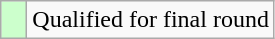<table class="wikitable">
<tr>
<td style="width:10px; background:#cfc"></td>
<td>Qualified for final round</td>
</tr>
</table>
